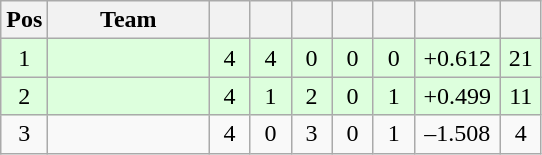<table class="wikitable" style="text-align:center">
<tr>
<th>Pos</th>
<th width="100">Team</th>
<th width="20"></th>
<th width="20"></th>
<th width="20"></th>
<th width="20"></th>
<th width="20"></th>
<th width="50"><a href='#'></a></th>
<th width="20"></th>
</tr>
<tr style="background:#ddffdd">
<td>1</td>
<td style="text-align:left"></td>
<td>4</td>
<td>4</td>
<td>0</td>
<td>0</td>
<td>0</td>
<td>+0.612</td>
<td>21</td>
</tr>
<tr style="background:#ddffdd">
<td>2</td>
<td style="text-align:left"></td>
<td>4</td>
<td>1</td>
<td>2</td>
<td>0</td>
<td>1</td>
<td>+0.499</td>
<td>11</td>
</tr>
<tr>
<td>3</td>
<td style="text-align:left"></td>
<td>4</td>
<td>0</td>
<td>3</td>
<td>0</td>
<td>1</td>
<td>–1.508</td>
<td>4</td>
</tr>
</table>
